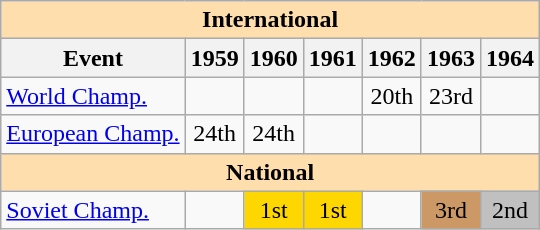<table class="wikitable" style="text-align:center">
<tr>
<th style="background-color: #ffdead; " colspan=7 align=center>International</th>
</tr>
<tr>
<th>Event</th>
<th>1959</th>
<th>1960</th>
<th>1961</th>
<th>1962</th>
<th>1963</th>
<th>1964</th>
</tr>
<tr>
<td align=left><a href='#'>World Champ.</a></td>
<td></td>
<td></td>
<td></td>
<td>20th</td>
<td>23rd</td>
<td></td>
</tr>
<tr>
<td align=left><a href='#'>European Champ.</a></td>
<td>24th</td>
<td>24th</td>
<td></td>
<td></td>
<td></td>
<td></td>
</tr>
<tr>
<th style="background-color: #ffdead; " colspan=7 align=center>National</th>
</tr>
<tr>
<td align=left><a href='#'>Soviet Champ.</a></td>
<td></td>
<td bgcolor=gold>1st</td>
<td bgcolor=gold>1st</td>
<td></td>
<td bgcolor=cc9966>3rd</td>
<td bgcolor=silver>2nd</td>
</tr>
</table>
